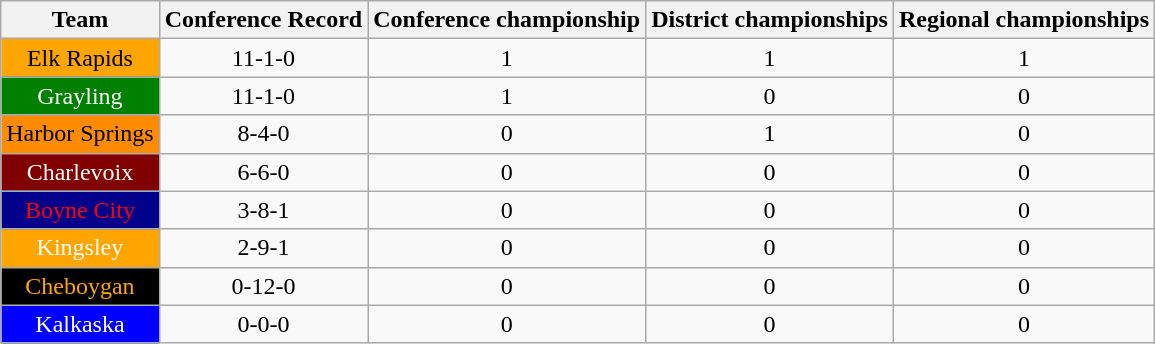<table class="wikitable sortable" style="text-align:center">
<tr>
<th>Team</th>
<th>Conference Record</th>
<th>Conference championship</th>
<th>District championships</th>
<th>Regional championships</th>
</tr>
<tr>
<td !align=center style="background:orange;color:black">Elk Rapids</td>
<td>11-1-0</td>
<td>1</td>
<td>1</td>
<td>1</td>
</tr>
<tr>
<td !align=center style="background:green;color:white">Grayling</td>
<td>11-1-0</td>
<td>1</td>
<td>0</td>
<td>0</td>
</tr>
<tr>
<td !align=center style="background:darkorange;color:black">Harbor Springs</td>
<td>8-4-0</td>
<td>0</td>
<td>1</td>
<td>0</td>
</tr>
<tr>
<td !align=center style="background:maroon;color:white">Charlevoix</td>
<td>6-6-0</td>
<td>0</td>
<td>0</td>
<td>0</td>
</tr>
<tr>
<td !align=center style="background:darkblue;color:red">Boyne City</td>
<td>3-8-1</td>
<td>0</td>
<td>0</td>
<td>0</td>
</tr>
<tr>
<td !align=center style="background:orange;color:white">Kingsley</td>
<td>2-9-1</td>
<td>0</td>
<td>0</td>
<td>0</td>
</tr>
<tr>
<td !align=center style="background:black;color:orange">Cheboygan</td>
<td>0-12-0</td>
<td>0</td>
<td>0</td>
<td>0</td>
</tr>
<tr>
<td !align=center style="background:blue;color:white">Kalkaska</td>
<td>0-0-0</td>
<td>0</td>
<td>0</td>
<td>0</td>
</tr>
</table>
